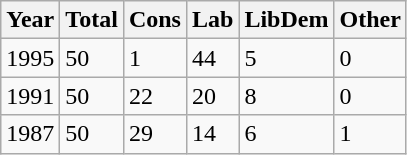<table class="wikitable">
<tr>
<th>Year</th>
<th>Total</th>
<th>Cons</th>
<th>Lab</th>
<th>LibDem</th>
<th>Other</th>
</tr>
<tr>
<td>1995</td>
<td>50</td>
<td>1</td>
<td>44</td>
<td>5</td>
<td>0</td>
</tr>
<tr>
<td>1991</td>
<td>50</td>
<td>22</td>
<td>20</td>
<td>8</td>
<td>0</td>
</tr>
<tr>
<td>1987</td>
<td>50</td>
<td>29</td>
<td>14</td>
<td>6</td>
<td>1</td>
</tr>
</table>
